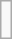<table class="wikitable">
<tr>
<td><br></td>
</tr>
</table>
